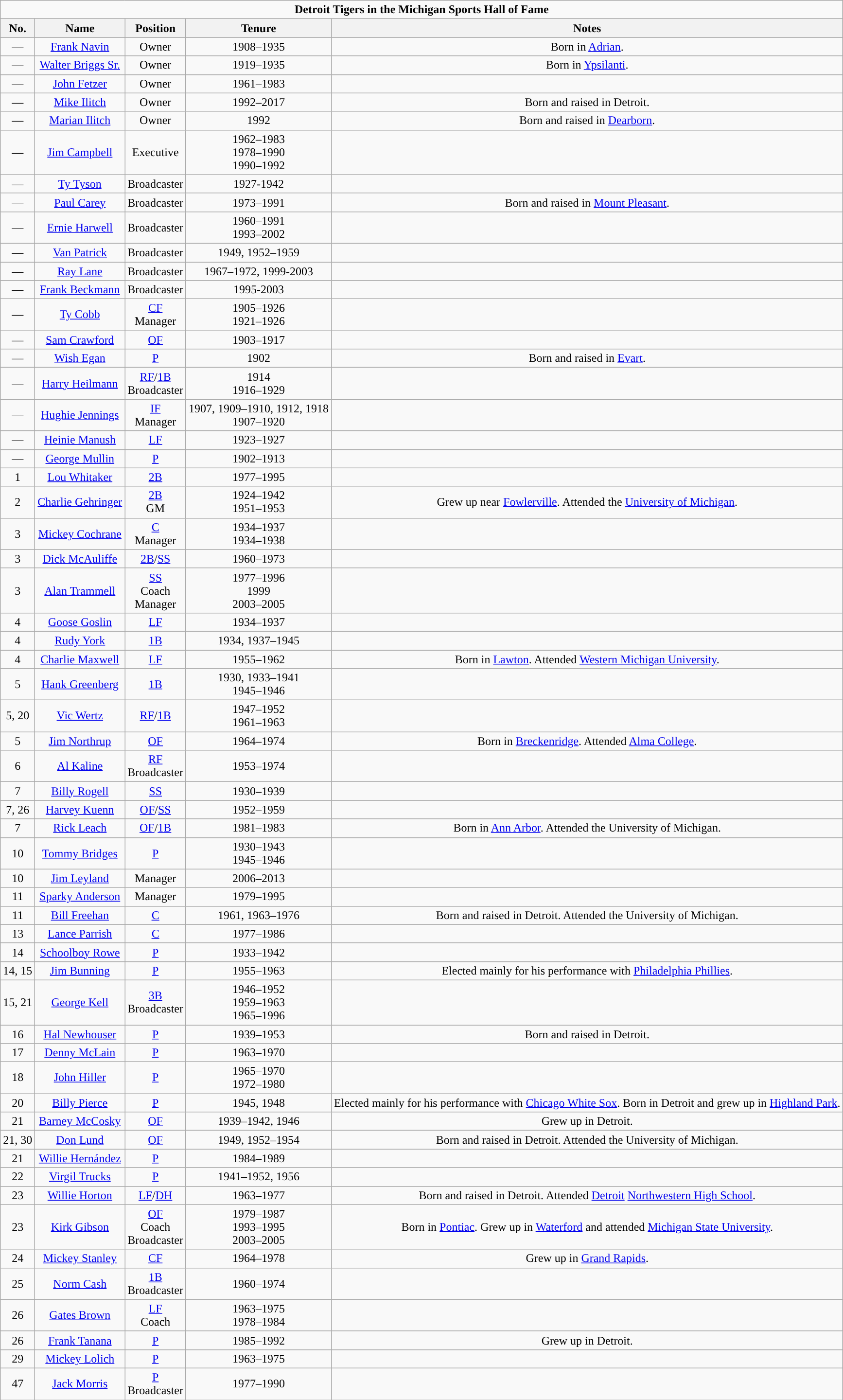<table class="wikitable" style="text-align:center">
<tr>
<td colspan="5"><strong>Detroit Tigers in the Michigan Sports Hall of Fame</strong></td>
</tr>
<tr>
<th>No.</th>
<th>Name</th>
<th>Position</th>
<th>Tenure</th>
<th>Notes</th>
</tr>
<tr>
<td>—</td>
<td><a href='#'>Frank Navin</a></td>
<td>Owner</td>
<td>1908–1935</td>
<td>Born in <a href='#'>Adrian</a>.</td>
</tr>
<tr>
<td>—</td>
<td><a href='#'>Walter Briggs Sr.</a></td>
<td>Owner</td>
<td>1919–1935</td>
<td>Born in <a href='#'>Ypsilanti</a>.</td>
</tr>
<tr>
<td>—</td>
<td><a href='#'>John Fetzer</a></td>
<td>Owner</td>
<td>1961–1983</td>
<td></td>
</tr>
<tr>
<td>—</td>
<td><a href='#'>Mike Ilitch</a></td>
<td>Owner</td>
<td>1992–2017</td>
<td>Born and raised in Detroit.</td>
</tr>
<tr>
<td>—</td>
<td><a href='#'>Marian Ilitch</a></td>
<td>Owner</td>
<td>1992</td>
<td>Born and raised in <a href='#'>Dearborn</a>.</td>
</tr>
<tr>
<td>—</td>
<td><a href='#'>Jim Campbell</a></td>
<td>Executive</td>
<td>1962–1983<br>1978–1990<br>1990–1992</td>
<td></td>
</tr>
<tr>
<td>—</td>
<td><a href='#'>Ty Tyson</a></td>
<td>Broadcaster</td>
<td>1927-1942</td>
<td></td>
</tr>
<tr>
<td>—</td>
<td><a href='#'>Paul Carey</a></td>
<td>Broadcaster</td>
<td>1973–1991</td>
<td>Born and raised in <a href='#'>Mount Pleasant</a>.</td>
</tr>
<tr>
<td>—</td>
<td><a href='#'>Ernie Harwell</a></td>
<td>Broadcaster</td>
<td>1960–1991<br>1993–2002</td>
<td></td>
</tr>
<tr>
<td>—</td>
<td><a href='#'>Van Patrick</a></td>
<td>Broadcaster</td>
<td>1949, 1952–1959</td>
<td></td>
</tr>
<tr>
<td>—</td>
<td><a href='#'>Ray Lane</a></td>
<td>Broadcaster</td>
<td>1967–1972, 1999-2003</td>
<td></td>
</tr>
<tr>
<td>—</td>
<td><a href='#'>Frank Beckmann</a></td>
<td>Broadcaster</td>
<td>1995-2003</td>
<td></td>
</tr>
<tr>
<td>—</td>
<td><a href='#'>Ty Cobb</a></td>
<td><a href='#'>CF</a><br>Manager</td>
<td>1905–1926<br>1921–1926</td>
<td></td>
</tr>
<tr>
<td>—</td>
<td><a href='#'>Sam Crawford</a></td>
<td><a href='#'>OF</a></td>
<td>1903–1917</td>
<td></td>
</tr>
<tr>
<td>—</td>
<td><a href='#'>Wish Egan</a></td>
<td><a href='#'>P</a></td>
<td>1902</td>
<td>Born and raised in <a href='#'>Evart</a>.</td>
</tr>
<tr>
<td>—</td>
<td><a href='#'>Harry Heilmann</a></td>
<td><a href='#'>RF</a>/<a href='#'>1B</a><br>Broadcaster</td>
<td>1914<br>1916–1929</td>
<td></td>
</tr>
<tr>
<td>—</td>
<td><a href='#'>Hughie Jennings</a></td>
<td><a href='#'>IF</a><br>Manager</td>
<td>1907, 1909–1910, 1912, 1918<br>1907–1920</td>
<td></td>
</tr>
<tr>
<td>—</td>
<td><a href='#'>Heinie Manush</a></td>
<td><a href='#'>LF</a></td>
<td>1923–1927</td>
<td></td>
</tr>
<tr>
<td>—</td>
<td><a href='#'>George Mullin</a></td>
<td><a href='#'>P</a></td>
<td>1902–1913</td>
<td></td>
</tr>
<tr>
<td>1</td>
<td><a href='#'>Lou Whitaker</a></td>
<td><a href='#'>2B</a></td>
<td>1977–1995</td>
<td></td>
</tr>
<tr>
<td>2</td>
<td><a href='#'>Charlie Gehringer</a></td>
<td><a href='#'>2B</a><br>GM</td>
<td>1924–1942<br>1951–1953</td>
<td>Grew up near <a href='#'>Fowlerville</a>. Attended the <a href='#'>University of Michigan</a>.</td>
</tr>
<tr>
<td>3</td>
<td><a href='#'>Mickey Cochrane</a></td>
<td><a href='#'>C</a><br>Manager</td>
<td>1934–1937<br>1934–1938</td>
<td></td>
</tr>
<tr>
<td>3</td>
<td><a href='#'>Dick McAuliffe</a></td>
<td><a href='#'>2B</a>/<a href='#'>SS</a></td>
<td>1960–1973</td>
<td></td>
</tr>
<tr>
<td>3</td>
<td><a href='#'>Alan Trammell</a></td>
<td><a href='#'>SS</a><br>Coach<br>Manager</td>
<td>1977–1996<br>1999<br>2003–2005</td>
<td></td>
</tr>
<tr>
<td>4</td>
<td><a href='#'>Goose Goslin</a></td>
<td><a href='#'>LF</a></td>
<td>1934–1937</td>
<td></td>
</tr>
<tr>
<td>4</td>
<td><a href='#'>Rudy York</a></td>
<td><a href='#'>1B</a></td>
<td>1934, 1937–1945</td>
<td></td>
</tr>
<tr>
<td>4</td>
<td><a href='#'>Charlie Maxwell</a></td>
<td><a href='#'>LF</a></td>
<td>1955–1962</td>
<td>Born in <a href='#'>Lawton</a>. Attended <a href='#'>Western Michigan University</a>.</td>
</tr>
<tr>
<td>5</td>
<td><a href='#'>Hank Greenberg</a></td>
<td><a href='#'>1B</a></td>
<td>1930, 1933–1941<br>1945–1946</td>
<td></td>
</tr>
<tr>
<td>5, 20</td>
<td><a href='#'>Vic Wertz</a></td>
<td><a href='#'>RF</a>/<a href='#'>1B</a></td>
<td>1947–1952<br>1961–1963</td>
<td></td>
</tr>
<tr>
<td>5</td>
<td><a href='#'>Jim Northrup</a></td>
<td><a href='#'>OF</a></td>
<td>1964–1974</td>
<td>Born in <a href='#'>Breckenridge</a>. Attended <a href='#'>Alma College</a>.</td>
</tr>
<tr>
<td>6</td>
<td><a href='#'>Al Kaline</a></td>
<td><a href='#'>RF</a><br>Broadcaster</td>
<td>1953–1974</td>
<td></td>
</tr>
<tr>
<td>7</td>
<td><a href='#'>Billy Rogell</a></td>
<td><a href='#'>SS</a></td>
<td>1930–1939</td>
<td></td>
</tr>
<tr>
<td>7, 26</td>
<td><a href='#'>Harvey Kuenn</a></td>
<td><a href='#'>OF</a>/<a href='#'>SS</a></td>
<td>1952–1959</td>
<td></td>
</tr>
<tr>
<td>7</td>
<td><a href='#'>Rick Leach</a></td>
<td><a href='#'>OF</a>/<a href='#'>1B</a></td>
<td>1981–1983</td>
<td>Born in <a href='#'>Ann Arbor</a>. Attended the University of Michigan.</td>
</tr>
<tr>
<td>10</td>
<td><a href='#'>Tommy Bridges</a></td>
<td><a href='#'>P</a></td>
<td>1930–1943<br>1945–1946</td>
<td></td>
</tr>
<tr>
<td>10</td>
<td><a href='#'>Jim Leyland</a></td>
<td>Manager</td>
<td>2006–2013</td>
<td></td>
</tr>
<tr>
<td>11</td>
<td><a href='#'>Sparky Anderson</a></td>
<td>Manager</td>
<td>1979–1995</td>
<td></td>
</tr>
<tr>
<td>11</td>
<td><a href='#'>Bill Freehan</a></td>
<td><a href='#'>C</a></td>
<td>1961, 1963–1976</td>
<td>Born and raised in Detroit. Attended the University of Michigan.</td>
</tr>
<tr>
<td>13</td>
<td><a href='#'>Lance Parrish</a></td>
<td><a href='#'>C</a></td>
<td>1977–1986</td>
<td></td>
</tr>
<tr>
<td>14</td>
<td><a href='#'>Schoolboy Rowe</a></td>
<td><a href='#'>P</a></td>
<td>1933–1942</td>
<td></td>
</tr>
<tr>
<td>14, 15</td>
<td><a href='#'>Jim Bunning</a></td>
<td><a href='#'>P</a></td>
<td>1955–1963</td>
<td>Elected mainly for his performance with <a href='#'>Philadelphia Phillies</a>.</td>
</tr>
<tr>
<td>15, 21</td>
<td><a href='#'>George Kell</a></td>
<td><a href='#'>3B</a><br>Broadcaster</td>
<td>1946–1952<br>1959–1963<br>1965–1996</td>
<td></td>
</tr>
<tr>
<td>16</td>
<td><a href='#'>Hal Newhouser</a></td>
<td><a href='#'>P</a></td>
<td>1939–1953</td>
<td>Born and raised in Detroit.</td>
</tr>
<tr>
<td>17</td>
<td><a href='#'>Denny McLain</a></td>
<td><a href='#'>P</a></td>
<td>1963–1970</td>
<td></td>
</tr>
<tr>
<td>18</td>
<td><a href='#'>John Hiller</a></td>
<td><a href='#'>P</a></td>
<td>1965–1970<br>1972–1980</td>
<td></td>
</tr>
<tr>
<td>20</td>
<td><a href='#'>Billy Pierce</a></td>
<td><a href='#'>P</a></td>
<td>1945, 1948</td>
<td>Elected mainly for his performance with <a href='#'>Chicago White Sox</a>. Born in Detroit and grew up in <a href='#'>Highland Park</a>.</td>
</tr>
<tr>
<td>21</td>
<td><a href='#'>Barney McCosky</a></td>
<td><a href='#'>OF</a></td>
<td>1939–1942, 1946</td>
<td>Grew up in Detroit.</td>
</tr>
<tr>
<td>21, 30</td>
<td><a href='#'>Don Lund</a></td>
<td><a href='#'>OF</a></td>
<td>1949, 1952–1954</td>
<td>Born and raised in Detroit. Attended the University of Michigan.</td>
</tr>
<tr>
<td>21</td>
<td><a href='#'>Willie Hernández</a></td>
<td><a href='#'>P</a></td>
<td>1984–1989</td>
<td></td>
</tr>
<tr>
<td>22</td>
<td><a href='#'>Virgil Trucks</a></td>
<td><a href='#'>P</a></td>
<td>1941–1952, 1956</td>
<td></td>
</tr>
<tr>
<td>23</td>
<td><a href='#'>Willie Horton</a></td>
<td><a href='#'>LF</a>/<a href='#'>DH</a></td>
<td>1963–1977</td>
<td>Born and raised in Detroit. Attended <a href='#'>Detroit</a> <a href='#'>Northwestern High School</a>.</td>
</tr>
<tr>
<td>23</td>
<td><a href='#'>Kirk Gibson</a></td>
<td><a href='#'>OF</a><br>Coach<br>Broadcaster</td>
<td>1979–1987<br>1993–1995<br>2003–2005</td>
<td>Born in <a href='#'>Pontiac</a>. Grew up in <a href='#'>Waterford</a> and attended <a href='#'>Michigan State University</a>.</td>
</tr>
<tr>
<td>24</td>
<td><a href='#'>Mickey Stanley</a></td>
<td><a href='#'>CF</a></td>
<td>1964–1978</td>
<td>Grew up in <a href='#'>Grand Rapids</a>.</td>
</tr>
<tr>
<td>25</td>
<td><a href='#'>Norm Cash</a></td>
<td><a href='#'>1B</a><br>Broadcaster</td>
<td>1960–1974</td>
<td></td>
</tr>
<tr>
<td>26</td>
<td><a href='#'>Gates Brown</a></td>
<td><a href='#'>LF</a><br>Coach</td>
<td>1963–1975<br>1978–1984</td>
<td></td>
</tr>
<tr>
<td>26</td>
<td><a href='#'>Frank Tanana</a></td>
<td><a href='#'>P</a></td>
<td>1985–1992</td>
<td>Grew up in Detroit.</td>
</tr>
<tr>
<td>29</td>
<td><a href='#'>Mickey Lolich</a></td>
<td><a href='#'>P</a></td>
<td>1963–1975</td>
<td></td>
</tr>
<tr>
<td>47</td>
<td><a href='#'>Jack Morris</a></td>
<td><a href='#'>P</a><br>Broadcaster</td>
<td>1977–1990</td>
<td></td>
</tr>
</table>
